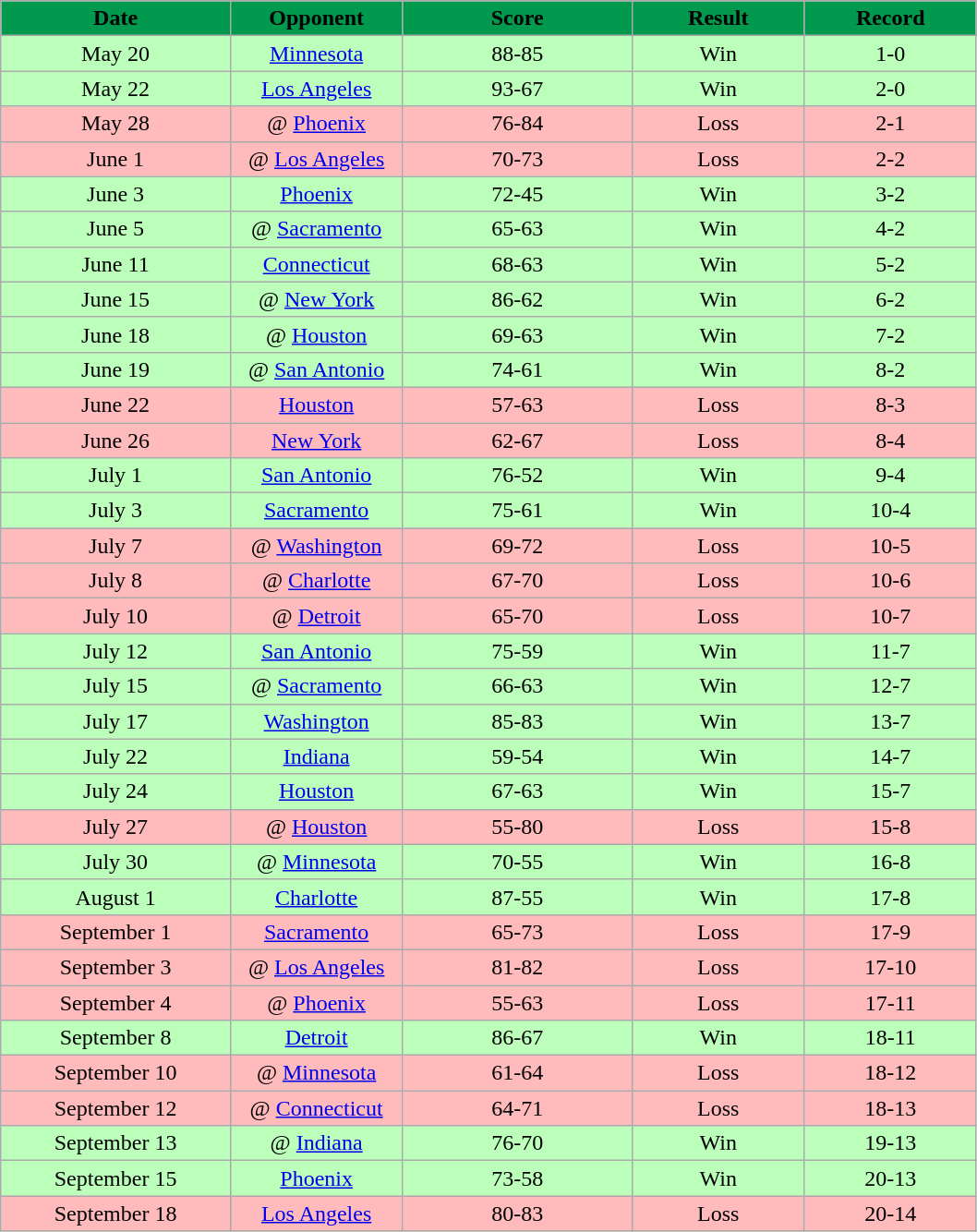<table class="wikitable sortable sortable">
<tr>
<th style="background:#00994d; width:20%;">Date</th>
<th style="background:#00994d; width:15%;">Opponent</th>
<th style="background:#00994d; width:20%;">Score</th>
<th style="background:#00994d; width:15%;">Result</th>
<th style="background:#00994d; width:15%;">Record</th>
</tr>
<tr style="text-align:center; background:#bfb;">
<td>May 20</td>
<td><a href='#'>Minnesota</a></td>
<td>88-85</td>
<td>Win</td>
<td>1-0</td>
</tr>
<tr style="text-align:center; background:#bfb;">
<td>May 22</td>
<td><a href='#'>Los Angeles</a></td>
<td>93-67</td>
<td>Win</td>
<td>2-0</td>
</tr>
<tr style="text-align:center; background:#fbb;">
<td>May 28</td>
<td>@ <a href='#'>Phoenix</a></td>
<td>76-84</td>
<td>Loss</td>
<td>2-1</td>
</tr>
<tr style="text-align:center; background:#fbb;">
<td>June 1</td>
<td>@ <a href='#'>Los Angeles</a></td>
<td>70-73</td>
<td>Loss</td>
<td>2-2</td>
</tr>
<tr style="text-align:center; background:#bfb;">
<td>June 3</td>
<td><a href='#'>Phoenix</a></td>
<td>72-45</td>
<td>Win</td>
<td>3-2</td>
</tr>
<tr style="text-align:center; background:#bfb;">
<td>June 5</td>
<td>@ <a href='#'>Sacramento</a></td>
<td>65-63</td>
<td>Win</td>
<td>4-2</td>
</tr>
<tr style="text-align:center; background:#bfb;">
<td>June 11</td>
<td><a href='#'>Connecticut</a></td>
<td>68-63</td>
<td>Win</td>
<td>5-2</td>
</tr>
<tr style="text-align:center; background:#bfb;">
<td>June 15</td>
<td>@ <a href='#'>New York</a></td>
<td>86-62</td>
<td>Win</td>
<td>6-2</td>
</tr>
<tr style="text-align:center; background:#bfb;">
<td>June 18</td>
<td>@ <a href='#'>Houston</a></td>
<td>69-63</td>
<td>Win</td>
<td>7-2</td>
</tr>
<tr style="text-align:center; background:#bfb;">
<td>June 19</td>
<td>@ <a href='#'>San Antonio</a></td>
<td>74-61</td>
<td>Win</td>
<td>8-2</td>
</tr>
<tr style="text-align:center; background:#fbb;">
<td>June 22</td>
<td><a href='#'>Houston</a></td>
<td>57-63</td>
<td>Loss</td>
<td>8-3</td>
</tr>
<tr style="text-align:center; background:#fbb;">
<td>June 26</td>
<td><a href='#'>New York</a></td>
<td>62-67</td>
<td>Loss</td>
<td>8-4</td>
</tr>
<tr style="text-align:center; background:#bfb;">
<td>July 1</td>
<td><a href='#'>San Antonio</a></td>
<td>76-52</td>
<td>Win</td>
<td>9-4</td>
</tr>
<tr style="text-align:center; background:#bfb;">
<td>July 3</td>
<td><a href='#'>Sacramento</a></td>
<td>75-61</td>
<td>Win</td>
<td>10-4</td>
</tr>
<tr style="text-align:center; background:#fbb;">
<td>July 7</td>
<td>@ <a href='#'>Washington</a></td>
<td>69-72</td>
<td>Loss</td>
<td>10-5</td>
</tr>
<tr style="text-align:center; background:#fbb;">
<td>July 8</td>
<td>@ <a href='#'>Charlotte</a></td>
<td>67-70</td>
<td>Loss</td>
<td>10-6</td>
</tr>
<tr style="text-align:center; background:#fbb;">
<td>July 10</td>
<td>@ <a href='#'>Detroit</a></td>
<td>65-70</td>
<td>Loss</td>
<td>10-7</td>
</tr>
<tr style="text-align:center; background:#bfb;">
<td>July 12</td>
<td><a href='#'>San Antonio</a></td>
<td>75-59</td>
<td>Win</td>
<td>11-7</td>
</tr>
<tr style="text-align:center; background:#bfb;">
<td>July 15</td>
<td>@ <a href='#'>Sacramento</a></td>
<td>66-63</td>
<td>Win</td>
<td>12-7</td>
</tr>
<tr style="text-align:center; background:#bfb;">
<td>July 17</td>
<td><a href='#'>Washington</a></td>
<td>85-83</td>
<td>Win</td>
<td>13-7</td>
</tr>
<tr style="text-align:center; background:#bfb;">
<td>July 22</td>
<td><a href='#'>Indiana</a></td>
<td>59-54</td>
<td>Win</td>
<td>14-7</td>
</tr>
<tr style="text-align:center; background:#bfb;">
<td>July 24</td>
<td><a href='#'>Houston</a></td>
<td>67-63</td>
<td>Win</td>
<td>15-7</td>
</tr>
<tr style="text-align:center; background:#fbb;">
<td>July 27</td>
<td>@ <a href='#'>Houston</a></td>
<td>55-80</td>
<td>Loss</td>
<td>15-8</td>
</tr>
<tr style="text-align:center; background:#bfb;">
<td>July 30</td>
<td>@ <a href='#'>Minnesota</a></td>
<td>70-55</td>
<td>Win</td>
<td>16-8</td>
</tr>
<tr style="text-align:center; background:#bfb;">
<td>August 1</td>
<td><a href='#'>Charlotte</a></td>
<td>87-55</td>
<td>Win</td>
<td>17-8</td>
</tr>
<tr style="text-align:center; background:#fbb;">
<td>September 1</td>
<td><a href='#'>Sacramento</a></td>
<td>65-73</td>
<td>Loss</td>
<td>17-9</td>
</tr>
<tr style="text-align:center; background:#fbb;">
<td>September 3</td>
<td>@ <a href='#'>Los Angeles</a></td>
<td>81-82</td>
<td>Loss</td>
<td>17-10</td>
</tr>
<tr style="text-align:center; background:#fbb;">
<td>September 4</td>
<td>@ <a href='#'>Phoenix</a></td>
<td>55-63</td>
<td>Loss</td>
<td>17-11</td>
</tr>
<tr style="text-align:center; background:#bfb;">
<td>September 8</td>
<td><a href='#'>Detroit</a></td>
<td>86-67</td>
<td>Win</td>
<td>18-11</td>
</tr>
<tr style="text-align:center; background:#fbb;">
<td>September 10</td>
<td>@ <a href='#'>Minnesota</a></td>
<td>61-64</td>
<td>Loss</td>
<td>18-12</td>
</tr>
<tr style="text-align:center; background:#fbb;">
<td>September 12</td>
<td>@ <a href='#'>Connecticut</a></td>
<td>64-71</td>
<td>Loss</td>
<td>18-13</td>
</tr>
<tr style="text-align:center; background:#bfb;">
<td>September 13</td>
<td>@ <a href='#'>Indiana</a></td>
<td>76-70</td>
<td>Win</td>
<td>19-13</td>
</tr>
<tr style="text-align:center; background:#bfb;">
<td>September 15</td>
<td><a href='#'>Phoenix</a></td>
<td>73-58</td>
<td>Win</td>
<td>20-13</td>
</tr>
<tr style="text-align:center; background:#fbb;">
<td>September 18</td>
<td><a href='#'>Los Angeles</a></td>
<td>80-83</td>
<td>Loss</td>
<td>20-14</td>
</tr>
</table>
